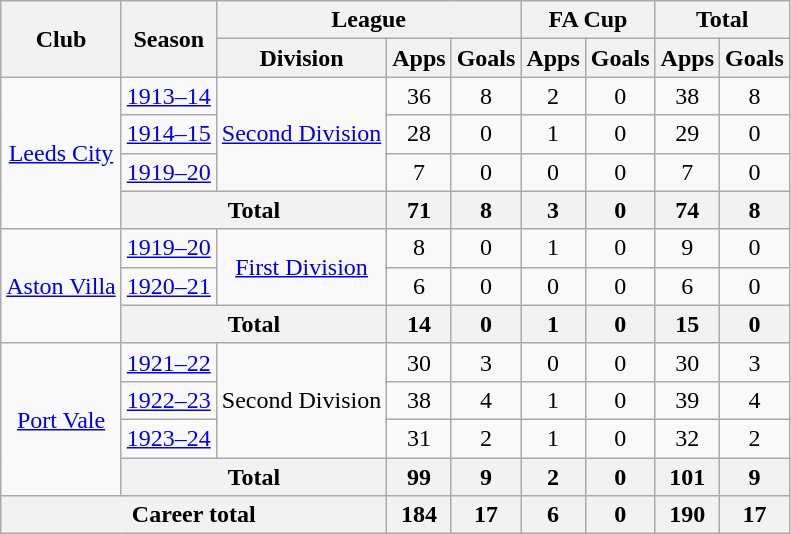<table class="wikitable" style="text-align: center;">
<tr>
<th rowspan="2">Club</th>
<th rowspan="2">Season</th>
<th colspan="3">League</th>
<th colspan="2">FA Cup</th>
<th colspan="2">Total</th>
</tr>
<tr>
<th>Division</th>
<th>Apps</th>
<th>Goals</th>
<th>Apps</th>
<th>Goals</th>
<th>Apps</th>
<th>Goals</th>
</tr>
<tr>
<td rowspan="4"><a href='#'>Leeds City</a></td>
<td><a href='#'>1913–14</a></td>
<td rowspan="3"><a href='#'>Second Division</a></td>
<td>36</td>
<td>8</td>
<td>2</td>
<td>0</td>
<td>38</td>
<td>8</td>
</tr>
<tr>
<td><a href='#'>1914–15</a></td>
<td>28</td>
<td>0</td>
<td>1</td>
<td>0</td>
<td>29</td>
<td>0</td>
</tr>
<tr>
<td><a href='#'>1919–20</a></td>
<td>7</td>
<td>0</td>
<td>0</td>
<td>0</td>
<td>7</td>
<td>0</td>
</tr>
<tr>
<th colspan="2">Total</th>
<th>71</th>
<th>8</th>
<th>3</th>
<th>0</th>
<th>74</th>
<th>8</th>
</tr>
<tr>
<td rowspan="3"><a href='#'>Aston Villa</a></td>
<td><a href='#'>1919–20</a></td>
<td rowspan="2"><a href='#'>First Division</a></td>
<td>8</td>
<td>0</td>
<td>1</td>
<td>0</td>
<td>9</td>
<td>0</td>
</tr>
<tr>
<td><a href='#'>1920–21</a></td>
<td>6</td>
<td>0</td>
<td>0</td>
<td>0</td>
<td>6</td>
<td>0</td>
</tr>
<tr>
<th colspan="2">Total</th>
<th>14</th>
<th>0</th>
<th>1</th>
<th>0</th>
<th>15</th>
<th>0</th>
</tr>
<tr>
<td rowspan="4"><a href='#'>Port Vale</a></td>
<td><a href='#'>1921–22</a></td>
<td rowspan="3">Second Division</td>
<td>30</td>
<td>3</td>
<td>0</td>
<td>0</td>
<td>30</td>
<td>3</td>
</tr>
<tr>
<td><a href='#'>1922–23</a></td>
<td>38</td>
<td>4</td>
<td>1</td>
<td>0</td>
<td>39</td>
<td>4</td>
</tr>
<tr>
<td><a href='#'>1923–24</a></td>
<td>31</td>
<td>2</td>
<td>1</td>
<td>0</td>
<td>32</td>
<td>2</td>
</tr>
<tr>
<th colspan="2">Total</th>
<th>99</th>
<th>9</th>
<th>2</th>
<th>0</th>
<th>101</th>
<th>9</th>
</tr>
<tr>
<th colspan="3">Career total</th>
<th>184</th>
<th>17</th>
<th>6</th>
<th>0</th>
<th>190</th>
<th>17</th>
</tr>
</table>
